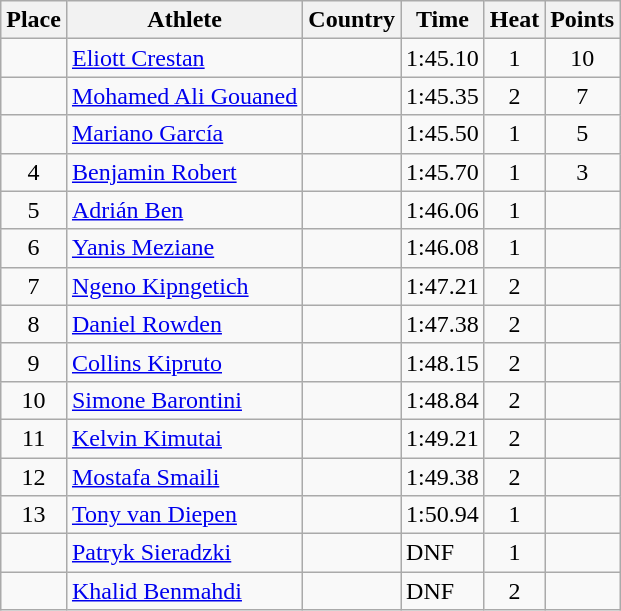<table class="wikitable">
<tr>
<th>Place</th>
<th>Athlete</th>
<th>Country</th>
<th>Time</th>
<th>Heat</th>
<th>Points</th>
</tr>
<tr>
<td align=center></td>
<td><a href='#'>Eliott Crestan</a></td>
<td></td>
<td>1:45.10</td>
<td align=center>1</td>
<td align=center>10</td>
</tr>
<tr>
<td align=center></td>
<td><a href='#'>Mohamed Ali Gouaned</a></td>
<td></td>
<td>1:45.35</td>
<td align=center>2</td>
<td align=center>7</td>
</tr>
<tr>
<td align=center></td>
<td><a href='#'>Mariano García</a></td>
<td></td>
<td>1:45.50</td>
<td align=center>1</td>
<td align=center>5</td>
</tr>
<tr>
<td align=center>4</td>
<td><a href='#'>Benjamin Robert</a></td>
<td></td>
<td>1:45.70</td>
<td align=center>1</td>
<td align=center>3</td>
</tr>
<tr>
<td align=center>5</td>
<td><a href='#'>Adrián Ben</a></td>
<td></td>
<td>1:46.06</td>
<td align=center>1</td>
<td align=center></td>
</tr>
<tr>
<td align=center>6</td>
<td><a href='#'>Yanis Meziane</a></td>
<td></td>
<td>1:46.08</td>
<td align=center>1</td>
<td align=center></td>
</tr>
<tr>
<td align=center>7</td>
<td><a href='#'>Ngeno Kipngetich</a></td>
<td></td>
<td>1:47.21</td>
<td align=center>2</td>
<td align=center></td>
</tr>
<tr>
<td align=center>8</td>
<td><a href='#'>Daniel Rowden</a></td>
<td></td>
<td>1:47.38</td>
<td align=center>2</td>
<td align=center></td>
</tr>
<tr>
<td align=center>9</td>
<td><a href='#'>Collins Kipruto</a></td>
<td></td>
<td>1:48.15</td>
<td align=center>2</td>
<td align=center></td>
</tr>
<tr>
<td align=center>10</td>
<td><a href='#'>Simone Barontini</a></td>
<td></td>
<td>1:48.84</td>
<td align=center>2</td>
<td align=center></td>
</tr>
<tr>
<td align=center>11</td>
<td><a href='#'>Kelvin Kimutai</a></td>
<td></td>
<td>1:49.21</td>
<td align=center>2</td>
<td align=center></td>
</tr>
<tr>
<td align=center>12</td>
<td><a href='#'>Mostafa Smaili</a></td>
<td></td>
<td>1:49.38</td>
<td align=center>2</td>
<td align=center></td>
</tr>
<tr>
<td align=center>13</td>
<td><a href='#'>Tony van Diepen</a></td>
<td></td>
<td>1:50.94</td>
<td align=center>1</td>
<td align=center></td>
</tr>
<tr>
<td align=center></td>
<td><a href='#'>Patryk Sieradzki</a></td>
<td></td>
<td>DNF</td>
<td align=center>1</td>
<td align=center></td>
</tr>
<tr>
<td align=center></td>
<td><a href='#'>Khalid Benmahdi</a></td>
<td></td>
<td>DNF</td>
<td align=center>2</td>
<td align=center></td>
</tr>
</table>
